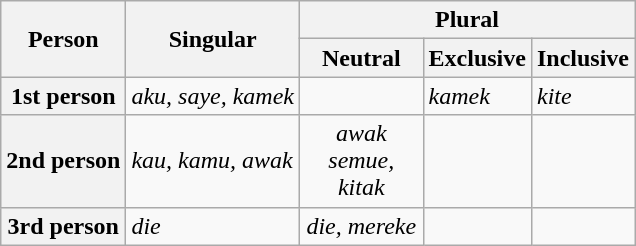<table class="wikitable">
<tr>
<th rowspan="2">Person</th>
<th rowspan="2">Singular</th>
<th colspan="3">Plural</th>
</tr>
<tr>
<th width="75">Neutral</th>
<th>Exclusive</th>
<th>Inclusive</th>
</tr>
<tr>
<th>1st person</th>
<td><em>aku, saye, kamek</em></td>
<td align="center"></td>
<td><em>kamek</em></td>
<td><em>kite</em></td>
</tr>
<tr>
<th>2nd person</th>
<td><em>kau, kamu, awak</em></td>
<td align="center"><em>awak semue, kitak</em></td>
<td></td>
<td></td>
</tr>
<tr>
<th>3rd person</th>
<td><em>die</em></td>
<td align="center"><em>die, mereke</em></td>
<td></td>
<td></td>
</tr>
</table>
